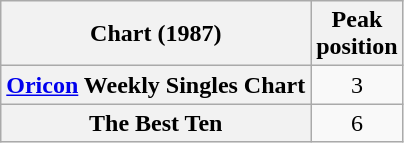<table class="wikitable plainrowheaders" style="text-align:center;">
<tr>
<th>Chart (1987)</th>
<th>Peak<br>position</th>
</tr>
<tr>
<th scope="row"><a href='#'>Oricon</a> Weekly Singles Chart</th>
<td>3</td>
</tr>
<tr>
<th scope="row">The Best Ten</th>
<td>6</td>
</tr>
</table>
